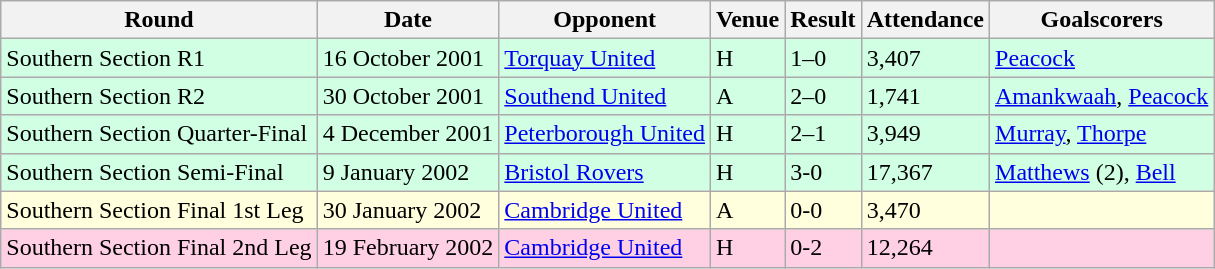<table class="wikitable">
<tr>
<th>Round</th>
<th>Date</th>
<th>Opponent</th>
<th>Venue</th>
<th>Result</th>
<th>Attendance</th>
<th>Goalscorers</th>
</tr>
<tr style="background-color: #d0ffe3;">
<td>Southern Section R1</td>
<td>16 October 2001</td>
<td><a href='#'>Torquay United</a></td>
<td>H</td>
<td>1–0</td>
<td>3,407</td>
<td><a href='#'>Peacock</a></td>
</tr>
<tr style="background-color: #d0ffe3;">
<td>Southern Section R2</td>
<td>30 October 2001</td>
<td><a href='#'>Southend United</a></td>
<td>A</td>
<td>2–0</td>
<td>1,741</td>
<td><a href='#'>Amankwaah</a>, <a href='#'>Peacock</a></td>
</tr>
<tr style="background-color: #d0ffe3;">
<td>Southern Section Quarter-Final</td>
<td>4 December 2001</td>
<td><a href='#'>Peterborough United</a></td>
<td>H</td>
<td>2–1</td>
<td>3,949</td>
<td><a href='#'>Murray</a>, <a href='#'>Thorpe</a></td>
</tr>
<tr style="background-color: #d0ffe3;">
<td>Southern Section Semi-Final</td>
<td>9 January 2002</td>
<td><a href='#'>Bristol Rovers</a></td>
<td>H</td>
<td>3-0</td>
<td>17,367</td>
<td><a href='#'>Matthews</a> (2), <a href='#'>Bell</a></td>
</tr>
<tr style="background-color: #ffffdd;">
<td>Southern Section Final 1st Leg</td>
<td>30 January 2002</td>
<td><a href='#'>Cambridge United</a></td>
<td>A</td>
<td>0-0</td>
<td>3,470</td>
<td></td>
</tr>
<tr style="background-color: #ffd0e3;">
<td>Southern Section Final 2nd Leg</td>
<td>19 February 2002</td>
<td><a href='#'>Cambridge United</a></td>
<td>H</td>
<td>0-2</td>
<td>12,264</td>
<td></td>
</tr>
</table>
